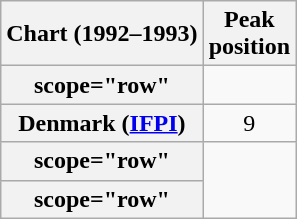<table class="wikitable sortable plainrowheaders" style="text-align:center">
<tr>
<th scope="col">Chart (1992–1993)</th>
<th scope="col">Peak<br>position</th>
</tr>
<tr>
<th>scope="row"</th>
</tr>
<tr>
<th scope="row">Denmark (<a href='#'>IFPI</a>)</th>
<td>9</td>
</tr>
<tr>
<th>scope="row"</th>
</tr>
<tr>
<th>scope="row"</th>
</tr>
</table>
